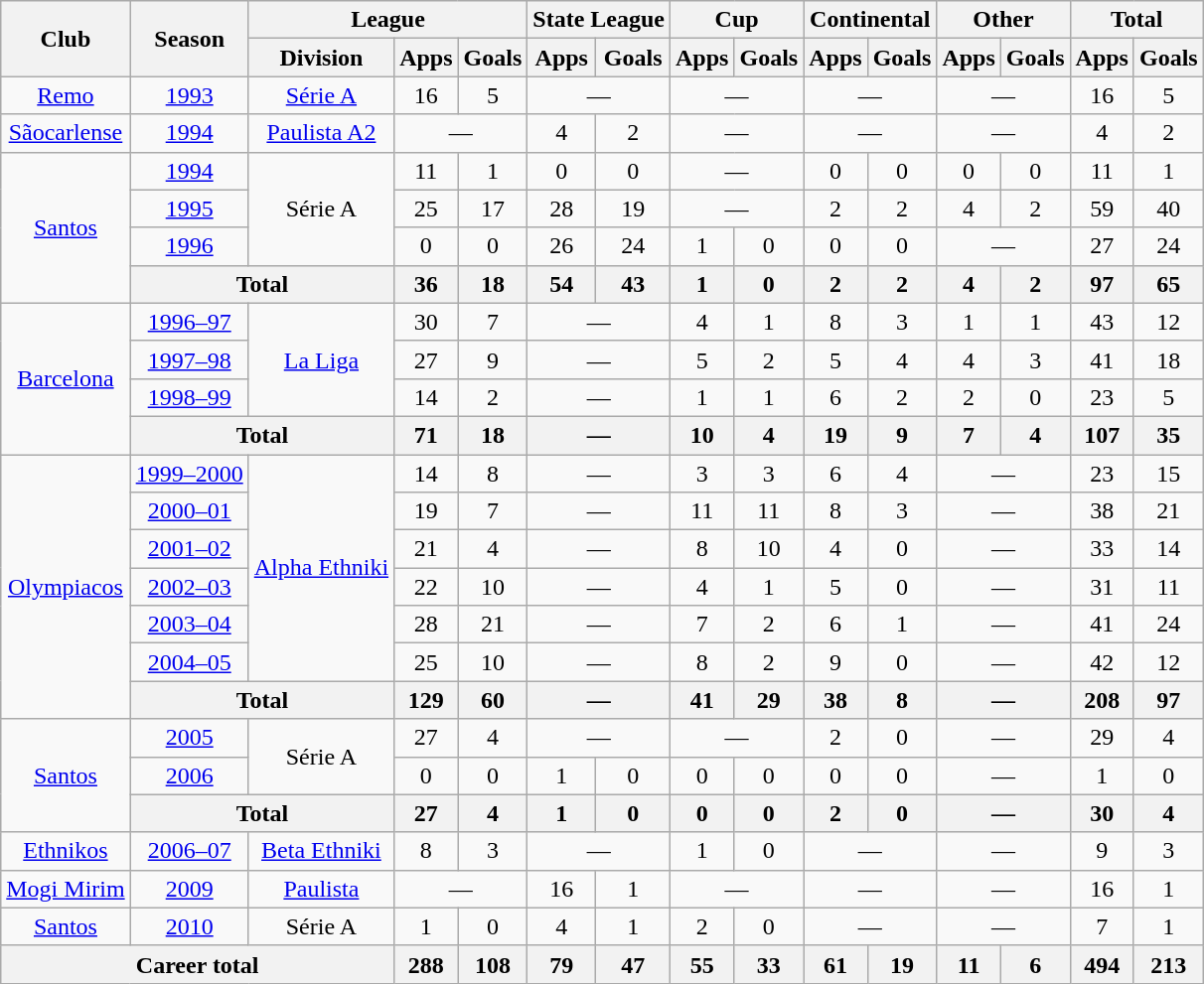<table class="wikitable" style="text-align: center;">
<tr>
<th rowspan="2">Club</th>
<th rowspan="2">Season</th>
<th colspan="3">League</th>
<th colspan="2">State League</th>
<th colspan="2">Cup</th>
<th colspan="2">Continental</th>
<th colspan="2">Other</th>
<th colspan="2">Total</th>
</tr>
<tr>
<th>Division</th>
<th>Apps</th>
<th>Goals</th>
<th>Apps</th>
<th>Goals</th>
<th>Apps</th>
<th>Goals</th>
<th>Apps</th>
<th>Goals</th>
<th>Apps</th>
<th>Goals</th>
<th>Apps</th>
<th>Goals</th>
</tr>
<tr>
<td><a href='#'>Remo</a></td>
<td><a href='#'>1993</a></td>
<td><a href='#'>Série A</a></td>
<td>16</td>
<td>5</td>
<td colspan="2">—</td>
<td colspan="2">—</td>
<td colspan="2">—</td>
<td colspan="2">—</td>
<td>16</td>
<td>5</td>
</tr>
<tr>
<td><a href='#'>Sãocarlense</a></td>
<td><a href='#'>1994</a></td>
<td><a href='#'>Paulista A2</a></td>
<td colspan="2">—</td>
<td>4</td>
<td>2</td>
<td colspan="2">—</td>
<td colspan="2">—</td>
<td colspan="2">—</td>
<td>4</td>
<td>2</td>
</tr>
<tr>
<td rowspan="4"><a href='#'>Santos</a></td>
<td><a href='#'>1994</a></td>
<td rowspan="3">Série A</td>
<td>11</td>
<td>1</td>
<td>0</td>
<td>0</td>
<td colspan="2">—</td>
<td>0</td>
<td>0</td>
<td>0</td>
<td>0</td>
<td>11</td>
<td>1</td>
</tr>
<tr>
<td><a href='#'>1995</a></td>
<td>25</td>
<td>17</td>
<td>28</td>
<td>19</td>
<td colspan="2">—</td>
<td>2</td>
<td>2</td>
<td>4</td>
<td>2</td>
<td>59</td>
<td>40</td>
</tr>
<tr>
<td><a href='#'>1996</a></td>
<td>0</td>
<td>0</td>
<td>26</td>
<td>24</td>
<td>1</td>
<td>0</td>
<td>0</td>
<td>0</td>
<td colspan="2">—</td>
<td>27</td>
<td>24</td>
</tr>
<tr>
<th colspan="2">Total</th>
<th>36</th>
<th>18</th>
<th>54</th>
<th>43</th>
<th>1</th>
<th>0</th>
<th>2</th>
<th>2</th>
<th>4</th>
<th>2</th>
<th>97</th>
<th>65</th>
</tr>
<tr>
<td rowspan="4"><a href='#'>Barcelona</a></td>
<td><a href='#'>1996–97</a></td>
<td rowspan="3"><a href='#'>La Liga</a></td>
<td>30</td>
<td>7</td>
<td colspan="2">—</td>
<td>4</td>
<td>1</td>
<td>8</td>
<td>3</td>
<td>1</td>
<td>1</td>
<td>43</td>
<td>12</td>
</tr>
<tr>
<td><a href='#'>1997–98</a></td>
<td>27</td>
<td>9</td>
<td colspan="2">—</td>
<td>5</td>
<td>2</td>
<td>5</td>
<td>4</td>
<td>4</td>
<td>3</td>
<td>41</td>
<td>18</td>
</tr>
<tr>
<td><a href='#'>1998–99</a></td>
<td>14</td>
<td>2</td>
<td colspan="2">—</td>
<td>1</td>
<td>1</td>
<td>6</td>
<td>2</td>
<td>2</td>
<td>0</td>
<td>23</td>
<td>5</td>
</tr>
<tr>
<th colspan="2">Total</th>
<th>71</th>
<th>18</th>
<th colspan="2">—</th>
<th>10</th>
<th>4</th>
<th>19</th>
<th>9</th>
<th>7</th>
<th>4</th>
<th>107</th>
<th>35</th>
</tr>
<tr>
<td rowspan="7"><a href='#'>Olympiacos</a></td>
<td><a href='#'>1999–2000</a></td>
<td rowspan="6"><a href='#'>Alpha Ethniki</a></td>
<td>14</td>
<td>8</td>
<td colspan="2">—</td>
<td>3</td>
<td>3</td>
<td>6</td>
<td>4</td>
<td colspan="2">—</td>
<td>23</td>
<td>15</td>
</tr>
<tr>
<td><a href='#'>2000–01</a></td>
<td>19</td>
<td>7</td>
<td colspan="2">—</td>
<td>11</td>
<td>11</td>
<td>8</td>
<td>3</td>
<td colspan="2">—</td>
<td>38</td>
<td>21</td>
</tr>
<tr>
<td><a href='#'>2001–02</a></td>
<td>21</td>
<td>4</td>
<td colspan="2">—</td>
<td>8</td>
<td>10</td>
<td>4</td>
<td>0</td>
<td colspan="2">—</td>
<td>33</td>
<td>14</td>
</tr>
<tr>
<td><a href='#'>2002–03</a></td>
<td>22</td>
<td>10</td>
<td colspan="2">—</td>
<td>4</td>
<td>1</td>
<td>5</td>
<td>0</td>
<td colspan="2">—</td>
<td>31</td>
<td>11</td>
</tr>
<tr>
<td><a href='#'>2003–04</a></td>
<td>28</td>
<td>21</td>
<td colspan="2">—</td>
<td>7</td>
<td>2</td>
<td>6</td>
<td>1</td>
<td colspan="2">—</td>
<td>41</td>
<td>24</td>
</tr>
<tr>
<td><a href='#'>2004–05</a></td>
<td>25</td>
<td>10</td>
<td colspan="2">—</td>
<td>8</td>
<td>2</td>
<td>9</td>
<td>0</td>
<td colspan="2">—</td>
<td>42</td>
<td>12</td>
</tr>
<tr>
<th colspan="2">Total</th>
<th>129</th>
<th>60</th>
<th colspan="2">—</th>
<th>41</th>
<th>29</th>
<th>38</th>
<th>8</th>
<th colspan="2">—</th>
<th>208</th>
<th>97</th>
</tr>
<tr>
<td rowspan="3"><a href='#'>Santos</a></td>
<td><a href='#'>2005</a></td>
<td rowspan="2">Série A</td>
<td>27</td>
<td>4</td>
<td colspan="2">—</td>
<td colspan="2">—</td>
<td>2</td>
<td>0</td>
<td colspan="2">—</td>
<td>29</td>
<td>4</td>
</tr>
<tr>
<td><a href='#'>2006</a></td>
<td>0</td>
<td>0</td>
<td>1</td>
<td>0</td>
<td>0</td>
<td>0</td>
<td>0</td>
<td>0</td>
<td colspan="2">—</td>
<td>1</td>
<td>0</td>
</tr>
<tr>
<th colspan="2">Total</th>
<th>27</th>
<th>4</th>
<th>1</th>
<th>0</th>
<th>0</th>
<th>0</th>
<th>2</th>
<th>0</th>
<th colspan="2">—</th>
<th>30</th>
<th>4</th>
</tr>
<tr>
<td><a href='#'>Ethnikos</a></td>
<td><a href='#'>2006–07</a></td>
<td><a href='#'>Beta Ethniki</a></td>
<td>8</td>
<td>3</td>
<td colspan="2">—</td>
<td>1</td>
<td>0</td>
<td colspan="2">—</td>
<td colspan="2">—</td>
<td>9</td>
<td>3</td>
</tr>
<tr>
<td><a href='#'>Mogi Mirim</a></td>
<td><a href='#'>2009</a></td>
<td><a href='#'>Paulista</a></td>
<td colspan="2">—</td>
<td>16</td>
<td>1</td>
<td colspan="2">—</td>
<td colspan="2">—</td>
<td colspan="2">—</td>
<td>16</td>
<td>1</td>
</tr>
<tr>
<td><a href='#'>Santos</a></td>
<td><a href='#'>2010</a></td>
<td>Série A</td>
<td>1</td>
<td>0</td>
<td>4</td>
<td>1</td>
<td>2</td>
<td>0</td>
<td colspan="2">—</td>
<td colspan="2">—</td>
<td>7</td>
<td>1</td>
</tr>
<tr>
<th colspan="3">Career total</th>
<th>288</th>
<th>108</th>
<th>79</th>
<th>47</th>
<th>55</th>
<th>33</th>
<th>61</th>
<th>19</th>
<th>11</th>
<th>6</th>
<th>494</th>
<th>213</th>
</tr>
</table>
